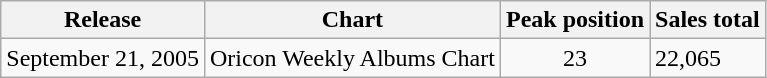<table class="wikitable">
<tr>
<th>Release</th>
<th>Chart</th>
<th>Peak position</th>
<th>Sales total</th>
</tr>
<tr>
<td>September 21, 2005</td>
<td>Oricon Weekly Albums Chart</td>
<td align="center">23</td>
<td>22,065</td>
</tr>
</table>
